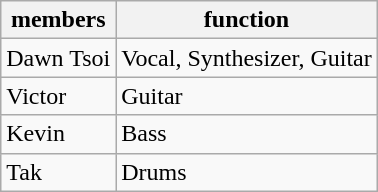<table class="wikitable">
<tr>
<th>members</th>
<th>function</th>
</tr>
<tr>
<td>Dawn Tsoi</td>
<td>Vocal, Synthesizer, Guitar</td>
</tr>
<tr>
<td>Victor</td>
<td>Guitar</td>
</tr>
<tr>
<td>Kevin</td>
<td>Bass</td>
</tr>
<tr>
<td>Tak</td>
<td>Drums</td>
</tr>
</table>
